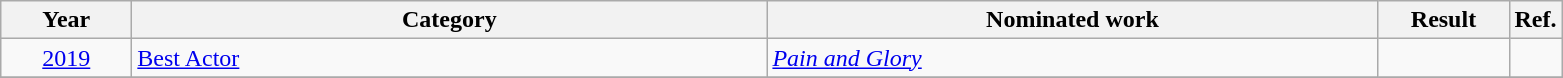<table class=wikitable>
<tr>
<th scope="col" style="width:5em;">Year</th>
<th scope="col" style="width:26em;">Category</th>
<th scope="col" style="width:25em;">Nominated work</th>
<th scope="col" style="width:5em;">Result</th>
<th>Ref.</th>
</tr>
<tr>
<td style="text-align:center;"><a href='#'>2019</a></td>
<td><a href='#'>Best Actor</a></td>
<td><em><a href='#'>Pain and Glory</a></em></td>
<td></td>
<td style="text-align:center;"></td>
</tr>
<tr>
</tr>
</table>
